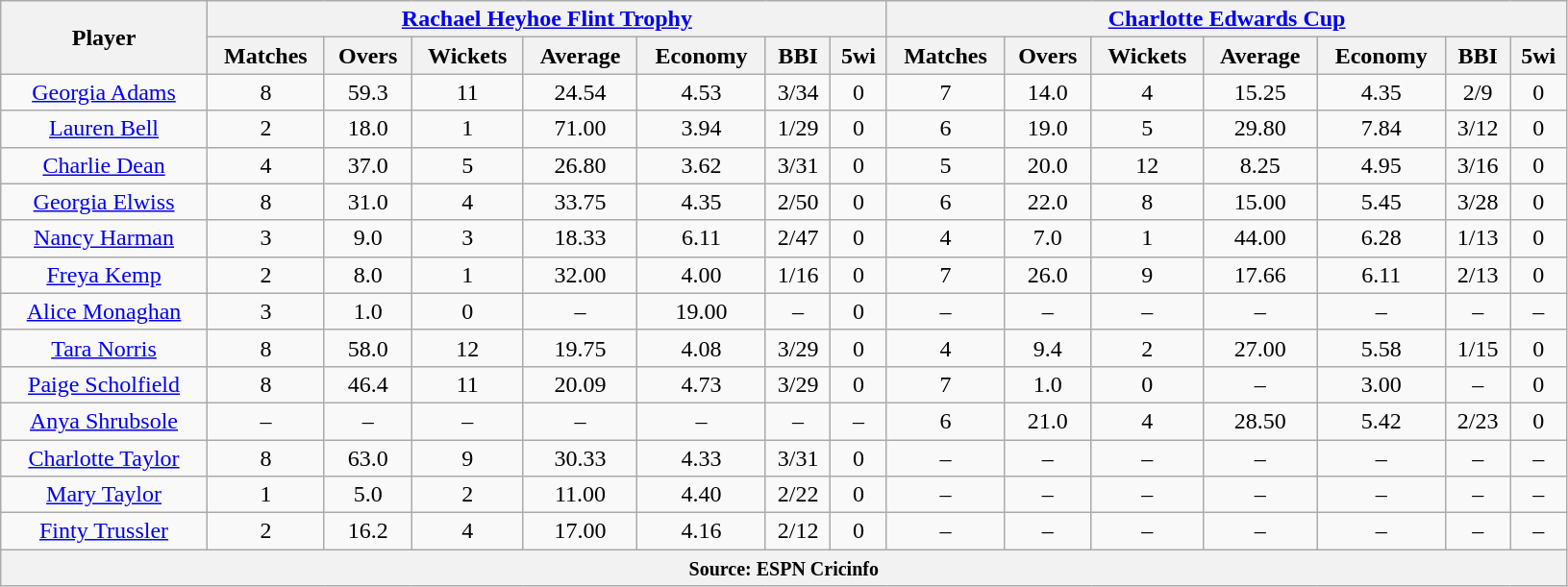<table class="wikitable" style="text-align:center; width:86%;">
<tr>
<th rowspan=2>Player</th>
<th colspan=7><a href='#'>Rachael Heyhoe Flint Trophy</a></th>
<th colspan=7><a href='#'>Charlotte Edwards Cup</a></th>
</tr>
<tr>
<th>Matches</th>
<th>Overs</th>
<th>Wickets</th>
<th>Average</th>
<th>Economy</th>
<th>BBI</th>
<th>5wi</th>
<th>Matches</th>
<th>Overs</th>
<th>Wickets</th>
<th>Average</th>
<th>Economy</th>
<th>BBI</th>
<th>5wi</th>
</tr>
<tr>
<td><a href='#'>Georgia Adams</a></td>
<td>8</td>
<td>59.3</td>
<td>11</td>
<td>24.54</td>
<td>4.53</td>
<td>3/34</td>
<td>0</td>
<td>7</td>
<td>14.0</td>
<td>4</td>
<td>15.25</td>
<td>4.35</td>
<td>2/9</td>
<td>0</td>
</tr>
<tr>
<td><a href='#'>Lauren Bell</a></td>
<td>2</td>
<td>18.0</td>
<td>1</td>
<td>71.00</td>
<td>3.94</td>
<td>1/29</td>
<td>0</td>
<td>6</td>
<td>19.0</td>
<td>5</td>
<td>29.80</td>
<td>7.84</td>
<td>3/12</td>
<td>0</td>
</tr>
<tr>
<td><a href='#'>Charlie Dean</a></td>
<td>4</td>
<td>37.0</td>
<td>5</td>
<td>26.80</td>
<td>3.62</td>
<td>3/31</td>
<td>0</td>
<td>5</td>
<td>20.0</td>
<td>12</td>
<td>8.25</td>
<td>4.95</td>
<td>3/16</td>
<td>0</td>
</tr>
<tr>
<td><a href='#'>Georgia Elwiss</a></td>
<td>8</td>
<td>31.0</td>
<td>4</td>
<td>33.75</td>
<td>4.35</td>
<td>2/50</td>
<td>0</td>
<td>6</td>
<td>22.0</td>
<td>8</td>
<td>15.00</td>
<td>5.45</td>
<td>3/28</td>
<td>0</td>
</tr>
<tr>
<td><a href='#'>Nancy Harman</a></td>
<td>3</td>
<td>9.0</td>
<td>3</td>
<td>18.33</td>
<td>6.11</td>
<td>2/47</td>
<td>0</td>
<td>4</td>
<td>7.0</td>
<td>1</td>
<td>44.00</td>
<td>6.28</td>
<td>1/13</td>
<td>0</td>
</tr>
<tr>
<td><a href='#'>Freya Kemp</a></td>
<td>2</td>
<td>8.0</td>
<td>1</td>
<td>32.00</td>
<td>4.00</td>
<td>1/16</td>
<td>0</td>
<td>7</td>
<td>26.0</td>
<td>9</td>
<td>17.66</td>
<td>6.11</td>
<td>2/13</td>
<td>0</td>
</tr>
<tr>
<td><a href='#'>Alice Monaghan</a></td>
<td>3</td>
<td>1.0</td>
<td>0</td>
<td>–</td>
<td>19.00</td>
<td>–</td>
<td>0</td>
<td>–</td>
<td>–</td>
<td>–</td>
<td>–</td>
<td>–</td>
<td>–</td>
<td>–</td>
</tr>
<tr>
<td><a href='#'>Tara Norris</a></td>
<td>8</td>
<td>58.0</td>
<td>12</td>
<td>19.75</td>
<td>4.08</td>
<td>3/29</td>
<td>0</td>
<td>4</td>
<td>9.4</td>
<td>2</td>
<td>27.00</td>
<td>5.58</td>
<td>1/15</td>
<td>0</td>
</tr>
<tr>
<td><a href='#'>Paige Scholfield</a></td>
<td>8</td>
<td>46.4</td>
<td>11</td>
<td>20.09</td>
<td>4.73</td>
<td>3/29</td>
<td>0</td>
<td>7</td>
<td>1.0</td>
<td>0</td>
<td>–</td>
<td>3.00</td>
<td>–</td>
<td>0</td>
</tr>
<tr>
<td><a href='#'>Anya Shrubsole</a></td>
<td>–</td>
<td>–</td>
<td>–</td>
<td>–</td>
<td>–</td>
<td>–</td>
<td>–</td>
<td>6</td>
<td>21.0</td>
<td>4</td>
<td>28.50</td>
<td>5.42</td>
<td>2/23</td>
<td>0</td>
</tr>
<tr>
<td><a href='#'>Charlotte Taylor</a></td>
<td>8</td>
<td>63.0</td>
<td>9</td>
<td>30.33</td>
<td>4.33</td>
<td>3/31</td>
<td>0</td>
<td>–</td>
<td>–</td>
<td>–</td>
<td>–</td>
<td>–</td>
<td>–</td>
<td>–</td>
</tr>
<tr>
<td><a href='#'>Mary Taylor</a></td>
<td>1</td>
<td>5.0</td>
<td>2</td>
<td>11.00</td>
<td>4.40</td>
<td>2/22</td>
<td>0</td>
<td>–</td>
<td>–</td>
<td>–</td>
<td>–</td>
<td>–</td>
<td>–</td>
<td>–</td>
</tr>
<tr>
<td><a href='#'>Finty Trussler</a></td>
<td>2</td>
<td>16.2</td>
<td>4</td>
<td>17.00</td>
<td>4.16</td>
<td>2/12</td>
<td>0</td>
<td>–</td>
<td>–</td>
<td>–</td>
<td>–</td>
<td>–</td>
<td>–</td>
<td>–</td>
</tr>
<tr>
<th colspan="15"><small>Source: ESPN Cricinfo</small></th>
</tr>
</table>
